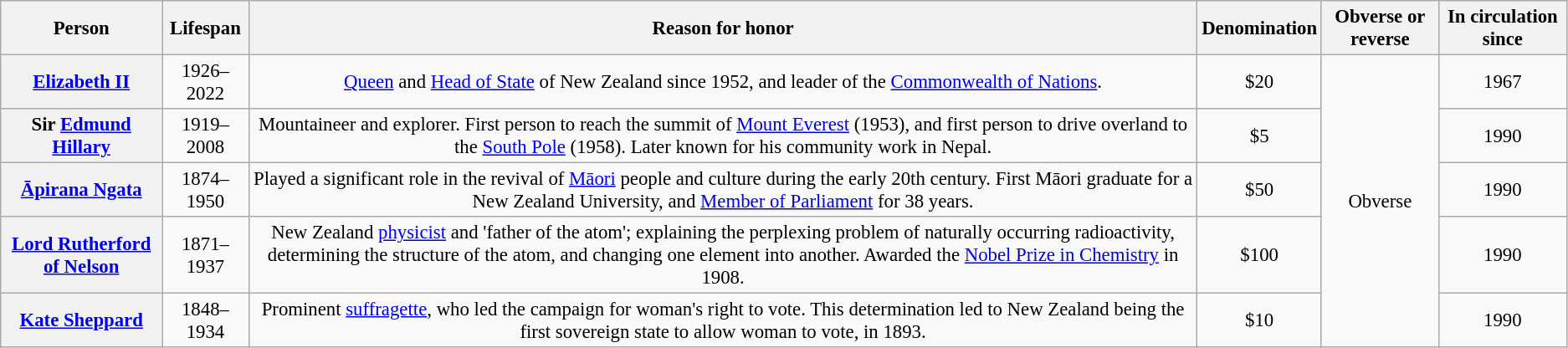<table class="wikitable" style="font-size: 95%; text-align:center;">
<tr>
<th>Person</th>
<th>Lifespan</th>
<th>Reason for honor</th>
<th>Denomination</th>
<th>Obverse or reverse</th>
<th>In circulation since</th>
</tr>
<tr>
<th><a href='#'>Elizabeth II</a></th>
<td>1926–2022</td>
<td><a href='#'>Queen</a> and <a href='#'>Head of State</a> of New Zealand since 1952, and leader of the <a href='#'>Commonwealth of Nations</a>.</td>
<td>$20</td>
<td rowspan=5>Obverse</td>
<td>1967</td>
</tr>
<tr>
<th>Sir <a href='#'>Edmund Hillary</a></th>
<td>1919–2008</td>
<td>Mountaineer and explorer. First person to reach the summit of <a href='#'>Mount Everest</a> (1953), and first person to drive overland to the <a href='#'>South Pole</a> (1958). Later known for his community work in Nepal.</td>
<td>$5</td>
<td>1990</td>
</tr>
<tr>
<th><a href='#'>Āpirana Ngata</a></th>
<td>1874–1950</td>
<td>Played a significant role in the revival of <a href='#'>Māori</a> people and culture during the early 20th century. First Māori graduate for a New Zealand University, and <a href='#'>Member of Parliament</a> for 38 years.</td>
<td>$50</td>
<td>1990</td>
</tr>
<tr>
<th><a href='#'>Lord Rutherford of Nelson</a></th>
<td>1871–1937</td>
<td>New Zealand <a href='#'>physicist</a> and 'father of the atom'; explaining the perplexing problem of naturally occurring radioactivity, determining the structure of the atom, and changing one element into another. Awarded the <a href='#'>Nobel Prize in Chemistry</a> in 1908.</td>
<td>$100</td>
<td>1990</td>
</tr>
<tr>
<th><a href='#'>Kate Sheppard</a></th>
<td>1848–1934</td>
<td>Prominent <a href='#'>suffragette</a>, who led the campaign for woman's right to vote. This determination led to New Zealand being the first sovereign state to allow woman to vote, in 1893.</td>
<td>$10</td>
<td>1990</td>
</tr>
</table>
